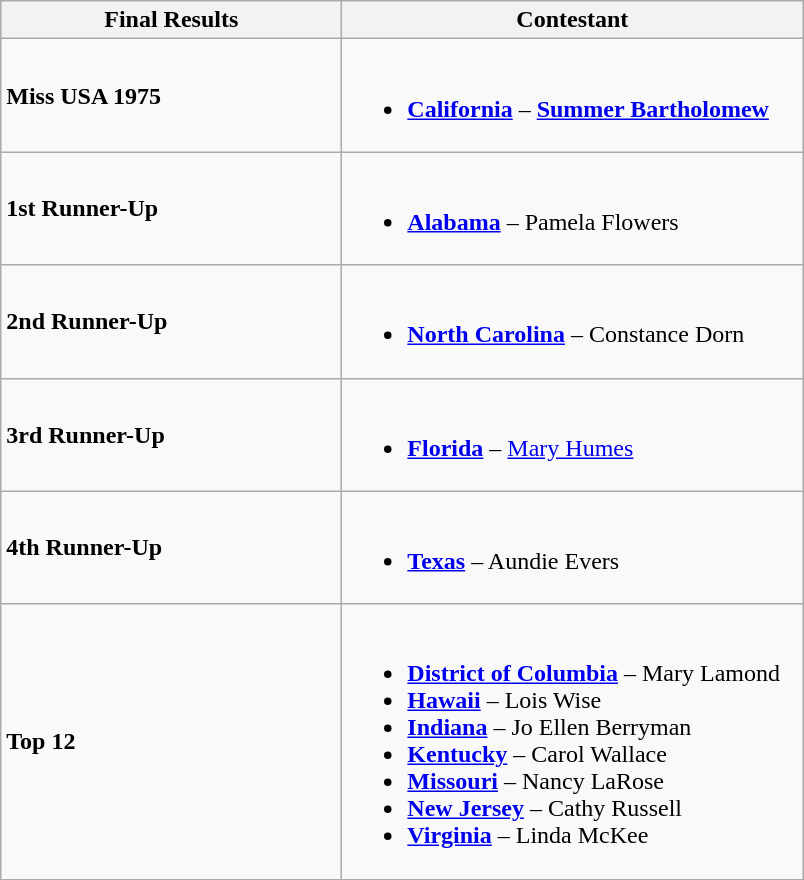<table class="wikitable sortable">
<tr>
<th width="220">Final Results</th>
<th width="300">Contestant</th>
</tr>
<tr>
<td><strong>Miss USA 1975</strong></td>
<td><br><ul><li><strong> <a href='#'>California</a></strong> – <strong><a href='#'>Summer Bartholomew</a></strong></li></ul></td>
</tr>
<tr>
<td><strong>1st Runner-Up</strong></td>
<td><br><ul><li><strong> <a href='#'>Alabama</a></strong> – Pamela Flowers</li></ul></td>
</tr>
<tr>
<td><strong>2nd Runner-Up</strong></td>
<td><br><ul><li><strong> <a href='#'>North Carolina</a></strong> – Constance Dorn</li></ul></td>
</tr>
<tr>
<td><strong>3rd Runner-Up</strong></td>
<td><br><ul><li><strong> <a href='#'>Florida</a></strong> – <a href='#'>Mary Humes</a></li></ul></td>
</tr>
<tr>
<td><strong>4th Runner-Up</strong></td>
<td><br><ul><li><strong> <a href='#'>Texas</a></strong> – Aundie Evers</li></ul></td>
</tr>
<tr>
<td><strong>Top 12</strong></td>
<td><br><ul><li><strong> <a href='#'>District of Columbia</a></strong> – Mary Lamond</li><li><strong> <a href='#'>Hawaii</a></strong> – Lois Wise</li><li><strong> <a href='#'>Indiana</a></strong> – Jo Ellen Berryman</li><li><strong> <a href='#'>Kentucky</a></strong> – Carol Wallace</li><li><strong> <a href='#'>Missouri</a></strong> – Nancy LaRose</li><li><strong> <a href='#'>New Jersey</a></strong> – Cathy Russell</li><li><strong> <a href='#'>Virginia</a></strong> – Linda McKee</li></ul></td>
</tr>
</table>
